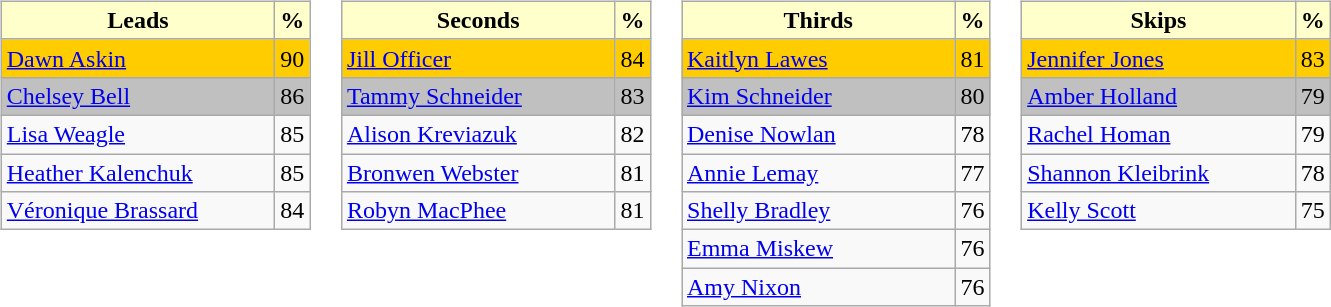<table>
<tr>
<td valign=top><br><table class="wikitable">
<tr>
<th style="background:#ffc; width:175px;">Leads</th>
<th style="background:#ffc;">%</th>
</tr>
<tr bgcolor=#FFCC00>
<td> <a href='#'>Dawn Askin</a></td>
<td>90</td>
</tr>
<tr bgcolor=#C0C0C0>
<td> <a href='#'>Chelsey Bell</a></td>
<td>86</td>
</tr>
<tr>
<td> <a href='#'>Lisa Weagle</a></td>
<td>85</td>
</tr>
<tr>
<td> <a href='#'>Heather Kalenchuk</a></td>
<td>85</td>
</tr>
<tr>
<td> <a href='#'>Véronique Brassard</a></td>
<td>84</td>
</tr>
</table>
</td>
<td valign=top><br><table class="wikitable">
<tr>
<th style="background:#ffc; width:175px;">Seconds</th>
<th style="background:#ffc;">%</th>
</tr>
<tr bgcolor=#FFCC00>
<td> <a href='#'>Jill Officer</a></td>
<td>84</td>
</tr>
<tr bgcolor=#C0C0C0>
<td> <a href='#'>Tammy Schneider</a></td>
<td>83</td>
</tr>
<tr>
<td> <a href='#'>Alison Kreviazuk</a></td>
<td>82</td>
</tr>
<tr>
<td> <a href='#'>Bronwen Webster</a></td>
<td>81</td>
</tr>
<tr>
<td> <a href='#'>Robyn MacPhee</a></td>
<td>81</td>
</tr>
</table>
</td>
<td valign=top><br><table class="wikitable">
<tr>
<th style="background:#ffc; width:175px;">Thirds</th>
<th style="background:#ffc;">%</th>
</tr>
<tr bgcolor=#FFCC00>
<td> <a href='#'>Kaitlyn Lawes</a></td>
<td>81</td>
</tr>
<tr bgcolor=#C0C0C0>
<td> <a href='#'>Kim Schneider</a></td>
<td>80</td>
</tr>
<tr>
<td> <a href='#'>Denise Nowlan</a></td>
<td>78</td>
</tr>
<tr>
<td> <a href='#'>Annie Lemay</a></td>
<td>77</td>
</tr>
<tr>
<td> <a href='#'>Shelly Bradley</a></td>
<td>76</td>
</tr>
<tr>
<td> <a href='#'>Emma Miskew</a></td>
<td>76</td>
</tr>
<tr>
<td> <a href='#'>Amy Nixon</a></td>
<td>76</td>
</tr>
</table>
</td>
<td valign=top><br><table class="wikitable">
<tr>
<th style="background:#ffc; width:175px;">Skips</th>
<th style="background:#ffc;">%</th>
</tr>
<tr bgcolor=#FFCC00>
<td> <a href='#'>Jennifer Jones</a></td>
<td>83</td>
</tr>
<tr bgcolor=#C0C0C0>
<td> <a href='#'>Amber Holland</a></td>
<td>79</td>
</tr>
<tr>
<td> <a href='#'>Rachel Homan</a></td>
<td>79</td>
</tr>
<tr>
<td> <a href='#'>Shannon Kleibrink</a></td>
<td>78</td>
</tr>
<tr>
<td> <a href='#'>Kelly Scott</a></td>
<td>75</td>
</tr>
</table>
</td>
</tr>
</table>
